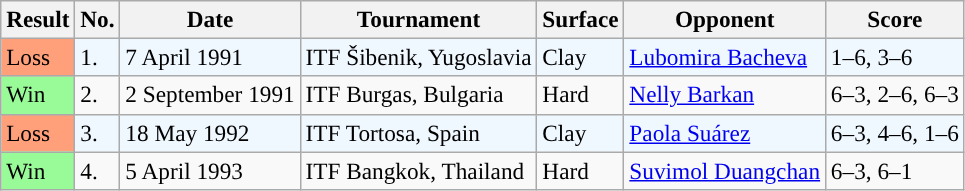<table class="sortable wikitable" style="font-size:97%;">
<tr>
<th>Result</th>
<th>No.</th>
<th>Date</th>
<th>Tournament</th>
<th>Surface</th>
<th>Opponent</th>
<th>Score</th>
</tr>
<tr style="background:#f0f8ff;">
<td style="background:#ffa07a;">Loss</td>
<td>1.</td>
<td>7 April 1991</td>
<td>ITF Šibenik, Yugoslavia</td>
<td>Clay</td>
<td> <a href='#'>Lubomira Bacheva</a></td>
<td>1–6, 3–6</td>
</tr>
<tr>
<td style="background:#98fb98;">Win</td>
<td>2.</td>
<td>2 September 1991</td>
<td>ITF Burgas, Bulgaria</td>
<td>Hard</td>
<td> <a href='#'>Nelly Barkan</a></td>
<td>6–3, 2–6, 6–3</td>
</tr>
<tr style="background:#f0f8ff;">
<td style="background:#ffa07a;">Loss</td>
<td>3.</td>
<td>18 May 1992</td>
<td>ITF Tortosa, Spain</td>
<td>Clay</td>
<td> <a href='#'>Paola Suárez</a></td>
<td>6–3, 4–6, 1–6</td>
</tr>
<tr>
<td style="background:#98fb98;">Win</td>
<td>4.</td>
<td>5 April 1993</td>
<td>ITF Bangkok, Thailand</td>
<td>Hard</td>
<td> <a href='#'>Suvimol Duangchan</a></td>
<td>6–3, 6–1</td>
</tr>
</table>
